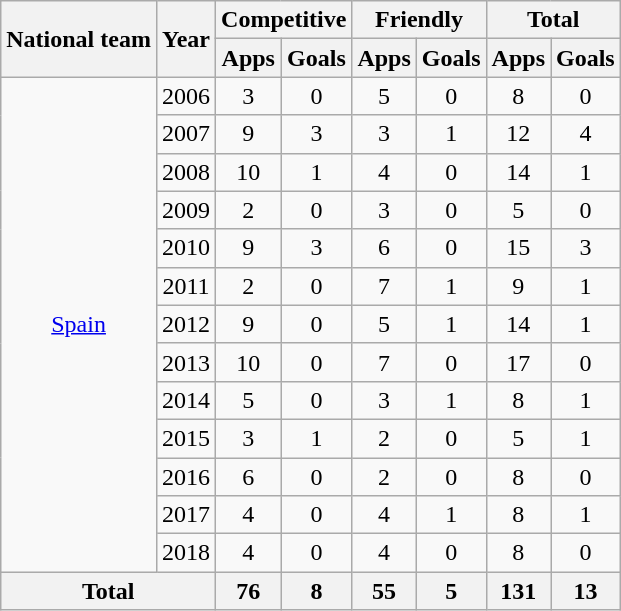<table class="wikitable" style="text-align:center">
<tr>
<th rowspan="2">National team</th>
<th rowspan="2">Year</th>
<th colspan="2">Competitive</th>
<th colspan="2">Friendly</th>
<th colspan="2">Total</th>
</tr>
<tr>
<th>Apps</th>
<th>Goals</th>
<th>Apps</th>
<th>Goals</th>
<th>Apps</th>
<th>Goals</th>
</tr>
<tr>
<td rowspan="13"><a href='#'>Spain</a></td>
<td>2006</td>
<td>3</td>
<td>0</td>
<td>5</td>
<td>0</td>
<td>8</td>
<td>0</td>
</tr>
<tr>
<td>2007</td>
<td>9</td>
<td>3</td>
<td>3</td>
<td>1</td>
<td>12</td>
<td>4</td>
</tr>
<tr>
<td>2008</td>
<td>10</td>
<td>1</td>
<td>4</td>
<td>0</td>
<td>14</td>
<td>1</td>
</tr>
<tr>
<td>2009</td>
<td>2</td>
<td>0</td>
<td>3</td>
<td>0</td>
<td>5</td>
<td>0</td>
</tr>
<tr>
<td>2010</td>
<td>9</td>
<td>3</td>
<td>6</td>
<td>0</td>
<td>15</td>
<td>3</td>
</tr>
<tr>
<td>2011</td>
<td>2</td>
<td>0</td>
<td>7</td>
<td>1</td>
<td>9</td>
<td>1</td>
</tr>
<tr>
<td>2012</td>
<td>9</td>
<td>0</td>
<td>5</td>
<td>1</td>
<td>14</td>
<td>1</td>
</tr>
<tr>
<td>2013</td>
<td>10</td>
<td>0</td>
<td>7</td>
<td>0</td>
<td>17</td>
<td>0</td>
</tr>
<tr>
<td>2014</td>
<td>5</td>
<td>0</td>
<td>3</td>
<td>1</td>
<td>8</td>
<td>1</td>
</tr>
<tr>
<td>2015</td>
<td>3</td>
<td>1</td>
<td>2</td>
<td>0</td>
<td>5</td>
<td>1</td>
</tr>
<tr>
<td>2016</td>
<td>6</td>
<td>0</td>
<td>2</td>
<td>0</td>
<td>8</td>
<td>0</td>
</tr>
<tr>
<td>2017</td>
<td>4</td>
<td>0</td>
<td>4</td>
<td>1</td>
<td>8</td>
<td>1</td>
</tr>
<tr>
<td>2018</td>
<td>4</td>
<td>0</td>
<td>4</td>
<td>0</td>
<td>8</td>
<td>0</td>
</tr>
<tr>
<th colspan="2">Total</th>
<th>76</th>
<th>8</th>
<th>55</th>
<th>5</th>
<th>131</th>
<th>13</th>
</tr>
</table>
